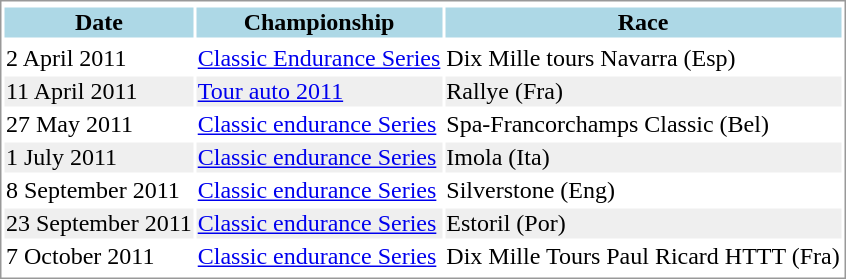<table border="0" style="border: 1px solid #999; background-color:#FFFFFF">
<tr style="background:#CCCCCC;">
</tr>
<tr>
<th style="background:lightblue">Date</th>
<th style="background:lightblue">Championship</th>
<th style="background:lightblue">Race</th>
</tr>
<tr>
</tr>
<tr ----align=center>
<td>2 April 2011</td>
<td><a href='#'>Classic Endurance Series</a></td>
<td>Dix Mille tours Navarra (Esp)</td>
</tr>
<tr ----align=center style="background:#EFEFEF;">
<td>11 April 2011</td>
<td><a href='#'>Tour auto 2011</a></td>
<td>Rallye (Fra)</td>
</tr>
<tr ----align=center>
<td>27 May 2011</td>
<td><a href='#'>Classic endurance Series</a></td>
<td>Spa-Francorchamps Classic (Bel)</td>
</tr>
<tr ----align=center style="background:#EFEFEF;">
<td>1 July 2011</td>
<td><a href='#'>Classic endurance Series</a></td>
<td>Imola (Ita)</td>
</tr>
<tr ----align=center>
<td>8 September 2011</td>
<td><a href='#'>Classic endurance Series</a></td>
<td>Silverstone (Eng)</td>
</tr>
<tr ----align=center style="background:#EFEFEF;">
<td>23 September 2011</td>
<td><a href='#'>Classic endurance Series</a></td>
<td>Estoril (Por)</td>
</tr>
<tr ----align=center>
<td>7 October 2011</td>
<td><a href='#'>Classic endurance Series</a></td>
<td>Dix Mille Tours Paul Ricard HTTT (Fra)</td>
</tr>
<tr ----align=center style="background:#EFEFEF;">
</tr>
</table>
